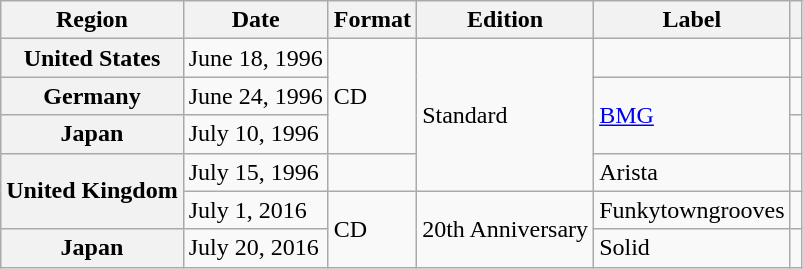<table class="wikitable plainrowheaders">
<tr>
<th scope="col">Region</th>
<th scope="col">Date</th>
<th scope="col">Format</th>
<th scope="col">Edition</th>
<th scope="col">Label</th>
<th scope="col"></th>
</tr>
<tr>
<th scope="row">United States</th>
<td>June 18, 1996</td>
<td rowspan="3">CD</td>
<td rowspan="4">Standard</td>
<td></td>
<td align="center"></td>
</tr>
<tr>
<th scope="row">Germany</th>
<td>June 24, 1996</td>
<td rowspan="2"><a href='#'>BMG</a></td>
<td align="center"></td>
</tr>
<tr>
<th scope="row">Japan</th>
<td>July 10, 1996</td>
<td align="center"></td>
</tr>
<tr>
<th scope="row" rowspan="2">United Kingdom</th>
<td>July 15, 1996</td>
<td></td>
<td>Arista</td>
<td align="center"></td>
</tr>
<tr>
<td>July 1, 2016</td>
<td rowspan="2">CD</td>
<td rowspan="2">20th Anniversary</td>
<td>Funkytowngrooves</td>
<td align="center"></td>
</tr>
<tr>
<th scope="row">Japan</th>
<td>July 20, 2016</td>
<td>Solid</td>
<td align="center"></td>
</tr>
</table>
